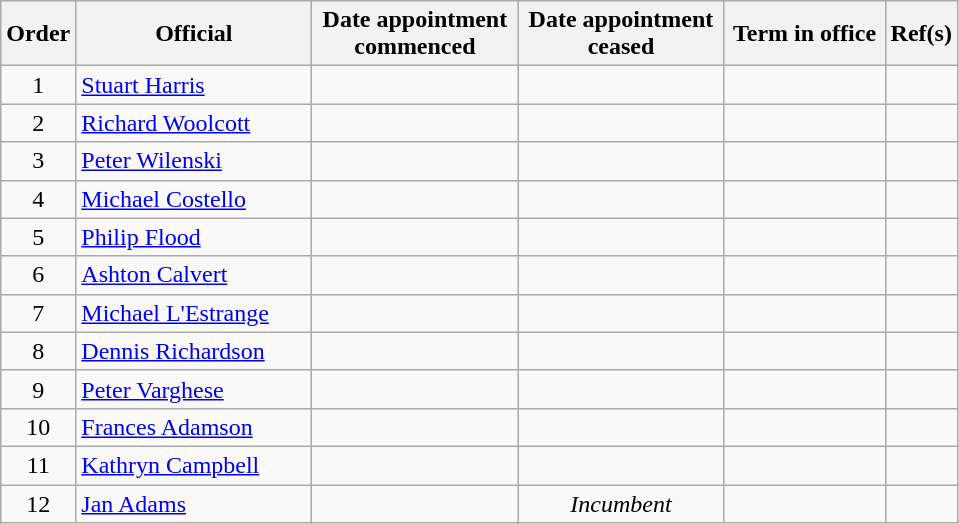<table class="wikitable sortable">
<tr>
<th width=30>Order</th>
<th width=150>Official</th>
<th width=130>Date appointment<br>commenced</th>
<th width=130>Date appointment<br>ceased</th>
<th width=100>Term in office</th>
<th>Ref(s)</th>
</tr>
<tr>
<td align=center>1</td>
<td><a href='#'>Stuart Harris</a> </td>
<td align=center></td>
<td align=center></td>
<td align=right></td>
<td></td>
</tr>
<tr>
<td align=center>2</td>
<td><a href='#'>Richard Woolcott</a> </td>
<td align=center></td>
<td align=center></td>
<td align=right></td>
<td></td>
</tr>
<tr>
<td align=center>3</td>
<td><a href='#'>Peter Wilenski</a> </td>
<td align=center></td>
<td align=center></td>
<td align=right></td>
<td></td>
</tr>
<tr>
<td align=center>4</td>
<td><a href='#'>Michael Costello</a> </td>
<td align=center></td>
<td align=center></td>
<td align=right></td>
<td></td>
</tr>
<tr>
<td align=center>5</td>
<td><a href='#'>Philip Flood</a> </td>
<td align=center></td>
<td align=center></td>
<td align=right></td>
<td></td>
</tr>
<tr>
<td align=center>6</td>
<td><a href='#'>Ashton Calvert</a> </td>
<td align=center></td>
<td align=center></td>
<td align=right></td>
<td></td>
</tr>
<tr>
<td align=center>7</td>
<td><a href='#'>Michael L'Estrange</a> </td>
<td align=center></td>
<td align=center></td>
<td align=right></td>
<td></td>
</tr>
<tr>
<td align=center>8</td>
<td><a href='#'>Dennis Richardson</a> </td>
<td align=center></td>
<td align=center></td>
<td align=right></td>
<td></td>
</tr>
<tr>
<td align=center>9</td>
<td><a href='#'>Peter Varghese</a> </td>
<td align=center></td>
<td align=center></td>
<td align=right></td>
<td></td>
</tr>
<tr>
<td align=center>10</td>
<td><a href='#'>Frances Adamson</a> </td>
<td align=center></td>
<td align=center></td>
<td align=right></td>
<td></td>
</tr>
<tr>
<td align=center>11</td>
<td><a href='#'>Kathryn Campbell</a> </td>
<td align=center></td>
<td align=center></td>
<td align=right></td>
<td></td>
</tr>
<tr>
<td align=center>12</td>
<td><a href='#'>Jan Adams</a> </td>
<td align=center></td>
<td align=center><em>Incumbent</em></td>
<td align=right></td>
<td></td>
</tr>
</table>
